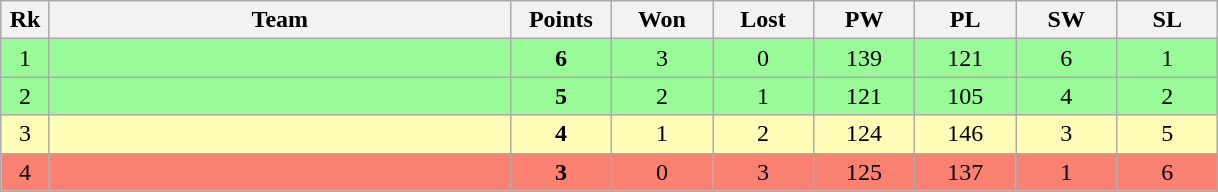<table class=wikitable style=text-align:center>
<tr>
<th width=25>Rk</th>
<th width=300>Team</th>
<th width=60>Points</th>
<th width=60>Won</th>
<th width=60>Lost</th>
<th width=60>PW</th>
<th width=60>PL</th>
<th width=60>SW</th>
<th width=60>SL</th>
</tr>
<tr bgcolor="98fb98">
<td>1</td>
<td align=left></td>
<td><strong>6</strong></td>
<td>3</td>
<td>0</td>
<td>139</td>
<td>121</td>
<td>6</td>
<td>1</td>
</tr>
<tr bgcolor="98fb98">
<td>2</td>
<td align=left></td>
<td><strong>5</strong></td>
<td>2</td>
<td>1</td>
<td>121</td>
<td>105</td>
<td>4</td>
<td>2</td>
</tr>
<tr style="background: #fffcb7">
<td>3</td>
<td align=left></td>
<td><strong>4</strong></td>
<td>1</td>
<td>2</td>
<td>124</td>
<td>146</td>
<td>3</td>
<td>5</td>
</tr>
<tr style="background: salmon">
<td>4</td>
<td align=left></td>
<td><strong>3</strong></td>
<td>0</td>
<td>3</td>
<td>125</td>
<td>137</td>
<td>1</td>
<td>6</td>
</tr>
</table>
